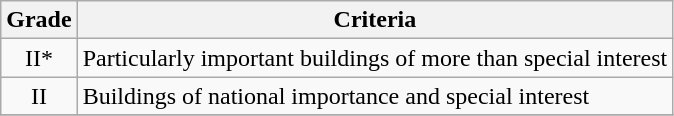<table class="wikitable" border="1">
<tr>
<th>Grade</th>
<th>Criteria</th>
</tr>
<tr>
<td align="center" >II*</td>
<td>Particularly important buildings of more than special interest</td>
</tr>
<tr>
<td align="center" >II</td>
<td>Buildings of national importance and special interest</td>
</tr>
<tr>
</tr>
</table>
